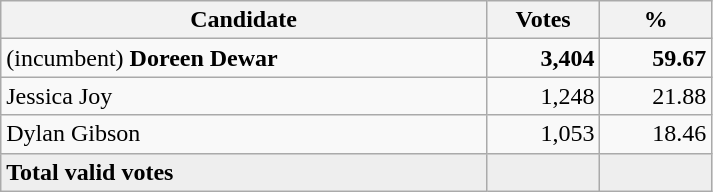<table style="width:475px;" class="wikitable">
<tr>
<th align="center">Candidate</th>
<th align="center">Votes</th>
<th align="center">%</th>
</tr>
<tr>
<td align="left">(incumbent) <strong>Doreen Dewar</strong></td>
<td align="right"><strong>3,404</strong></td>
<td align="right"><strong>59.67</strong></td>
</tr>
<tr>
<td align="left">Jessica Joy</td>
<td align="right">1,248</td>
<td align="right">21.88</td>
</tr>
<tr>
<td align="left">Dylan Gibson</td>
<td align="right">1,053</td>
<td align="right">18.46</td>
</tr>
<tr bgcolor="#EEEEEE">
<td align="left"><strong>Total valid votes</strong></td>
<td align="right"></td>
<td align="right"></td>
</tr>
</table>
